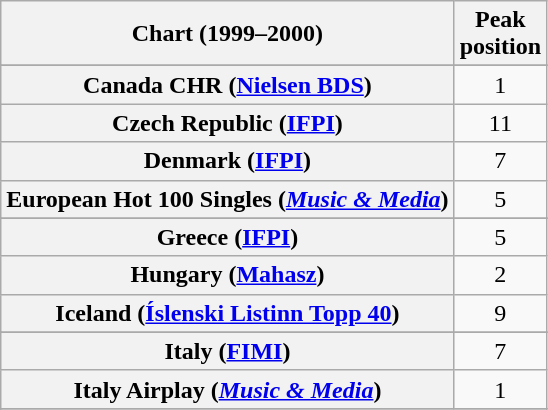<table class="wikitable sortable plainrowheaders" style="text-align:center">
<tr>
<th>Chart (1999–2000)</th>
<th>Peak<br>position</th>
</tr>
<tr>
</tr>
<tr>
</tr>
<tr>
</tr>
<tr>
</tr>
<tr>
</tr>
<tr>
</tr>
<tr>
</tr>
<tr>
<th scope="row">Canada CHR (<a href='#'>Nielsen BDS</a>)</th>
<td style="text-align:center">1</td>
</tr>
<tr>
<th scope="row">Czech Republic (<a href='#'>IFPI</a>)</th>
<td>11</td>
</tr>
<tr>
<th scope="row">Denmark (<a href='#'>IFPI</a>)</th>
<td>7</td>
</tr>
<tr>
<th scope="row">European Hot 100 Singles (<em><a href='#'>Music & Media</a></em>)</th>
<td>5</td>
</tr>
<tr>
</tr>
<tr>
</tr>
<tr>
</tr>
<tr>
<th scope="row">Greece (<a href='#'>IFPI</a>)</th>
<td>5</td>
</tr>
<tr>
<th scope="row">Hungary (<a href='#'>Mahasz</a>)</th>
<td>2</td>
</tr>
<tr>
<th scope="row">Iceland (<a href='#'>Íslenski Listinn Topp 40</a>)</th>
<td>9</td>
</tr>
<tr>
</tr>
<tr>
<th scope="row">Italy (<a href='#'>FIMI</a>)</th>
<td>7</td>
</tr>
<tr>
<th scope="row">Italy Airplay (<em><a href='#'>Music & Media</a></em>)</th>
<td>1</td>
</tr>
<tr>
</tr>
<tr>
</tr>
<tr>
</tr>
<tr>
</tr>
<tr>
</tr>
<tr>
</tr>
<tr>
</tr>
<tr>
</tr>
<tr>
</tr>
<tr>
</tr>
<tr>
</tr>
<tr>
</tr>
<tr>
</tr>
<tr>
</tr>
</table>
